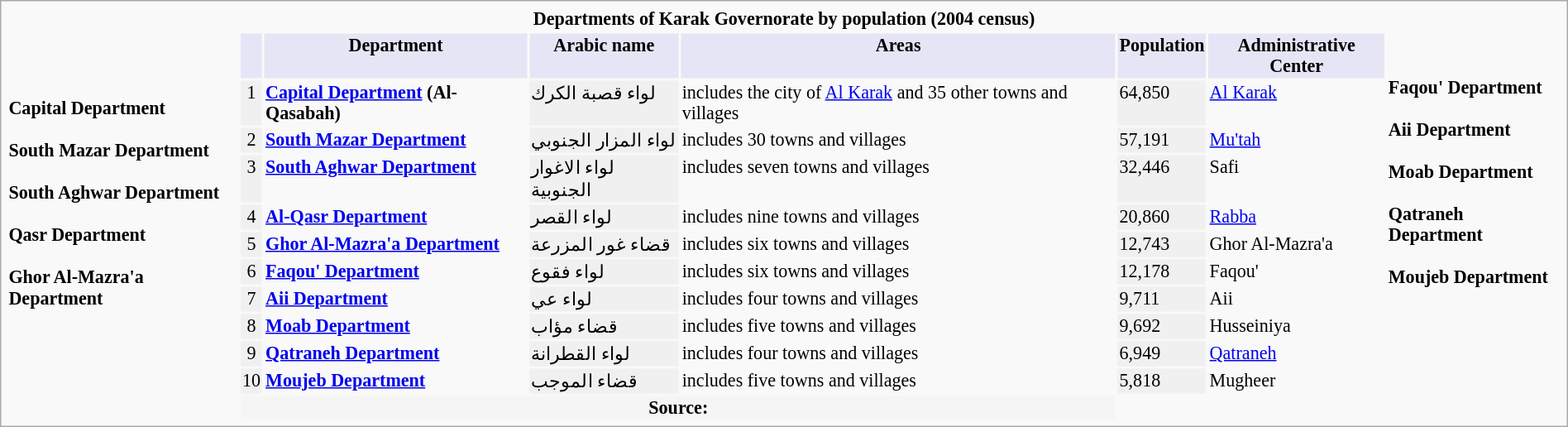<table class="infobox" style="text-align:left; width:100%; font-size:92%">
<tr>
<th align=center colspan=11>Departments of Karak Governorate by population (2004 census)</th>
</tr>
<tr>
<th rowspan=27 width:100><br><br><br> Capital Department <br>
<br>South Mazar Department<br>
<br>South Aghwar Department<br>
<br>Qasr Department<br>
<br>Ghor Al-Mazra'a Department<br></th>
<th align=center style="background:#e5e5f5;"></th>
<th align=center style="background:#e5e5f5;">Department</th>
<th align=center style="background:#e5e5f5;">Arabic name</th>
<th align=center style="background:#e5e5f5;">Areas</th>
<th align=center style="background:#e5e5f5;">Population </th>
<th align=center style="background:#e5e5f5;">Administrative Center</th>
<th rowspan=23 width:150><br><br>Faqou' Department<br>
<br>Aii Department<br>
<br>Moab Department<br>
<br>Qatraneh Department<br>
<br>Moujeb Department<br></th>
</tr>
<tr>
<td align=center style="background:#f0f0f0;">1</td>
<td align=left><strong><a href='#'>Capital Department</a> (Al-Qasabah)</strong></td>
<td style="background:#f0f0f0;">لواء قصبة الكرك</td>
<td align=left>includes the city of <a href='#'>Al Karak</a> and 35 other towns and villages</td>
<td style="background:#f0f0f0;">64,850</td>
<td><a href='#'>Al Karak</a></td>
</tr>
<tr>
<td align=center style="background:#f0f0f0;">2</td>
<td align=left><strong><a href='#'>South Mazar Department</a></strong></td>
<td style="background:#f0f0f0;">لواء المزار الجنوبي</td>
<td align=left>includes 30 towns and villages</td>
<td style="background:#f0f0f0;">57,191</td>
<td align=left><a href='#'>Mu'tah</a></td>
</tr>
<tr>
<td align=center style="background:#f0f0f0;">3</td>
<td align=left><strong><a href='#'>South Aghwar Department</a></strong></td>
<td style="background:#f0f0f0;">لواء الاغوار الجنوبية</td>
<td align=left>includes seven towns and villages</td>
<td style="background:#f0f0f0;">32,446</td>
<td align=left>Safi</td>
</tr>
<tr>
<td align=center style="background:#f0f0f0;">4</td>
<td align=left><strong><a href='#'>Al-Qasr Department</a></strong></td>
<td style="background:#f0f0f0;">لواء القصر</td>
<td align=left>includes nine towns and villages</td>
<td style="background:#f0f0f0;">20,860</td>
<td align=left><a href='#'>Rabba</a></td>
</tr>
<tr>
<td align=center style="background:#f0f0f0;">5</td>
<td align=left><strong><a href='#'>Ghor Al-Mazra'a Department</a></strong></td>
<td style="background:#f0f0f0;">قضاء غور المزرعة</td>
<td align=left>includes six towns and villages</td>
<td style="background:#f0f0f0;">12,743</td>
<td align=left>Ghor Al-Mazra'a</td>
</tr>
<tr>
<td align=center style="background:#f0f0f0;">6</td>
<td align=left><strong><a href='#'>Faqou' Department</a></strong></td>
<td style="background:#f0f0f0;">لواء فقوع</td>
<td align=left>includes six towns and villages</td>
<td style="background:#f0f0f0;">12,178</td>
<td align=left>Faqou'</td>
</tr>
<tr>
<td align=center style="background:#f0f0f0;">7</td>
<td align=left><strong><a href='#'>Aii Department</a></strong></td>
<td style="background:#f0f0f0;">لواء عي</td>
<td align=left>includes four towns and villages</td>
<td style="background:#f0f0f0;">9,711</td>
<td align=left>Aii</td>
</tr>
<tr>
<td align=center style="background:#f0f0f0;">8</td>
<td align=left><strong><a href='#'>Moab Department</a></strong></td>
<td style="background:#f0f0f0;">قضاء مؤاب</td>
<td align=left>includes five towns and villages</td>
<td style="background:#f0f0f0;">9,692</td>
<td align=left>Husseiniya</td>
</tr>
<tr>
<td align=center style="background:#f0f0f0;">9</td>
<td align=left><strong><a href='#'>Qatraneh Department</a></strong></td>
<td style="background:#f0f0f0;">لواء القطرانة</td>
<td align=left>includes four towns and villages</td>
<td style="background:#f0f0f0;">6,949</td>
<td align=left><a href='#'>Qatraneh</a></td>
</tr>
<tr>
<td align=center style="background:#f0f0f0;">10</td>
<td align=left><strong><a href='#'>Moujeb Department</a></strong></td>
<td style="background:#f0f0f0;">قضاء الموجب</td>
<td align=left>includes five towns and villages</td>
<td style="background:#f0f0f0;">5,818</td>
<td align=left>Mugheer</td>
</tr>
<tr>
<td colspan="4" align=center style="background:#f5f5f5;"><strong>Source:</strong> </td>
</tr>
</table>
